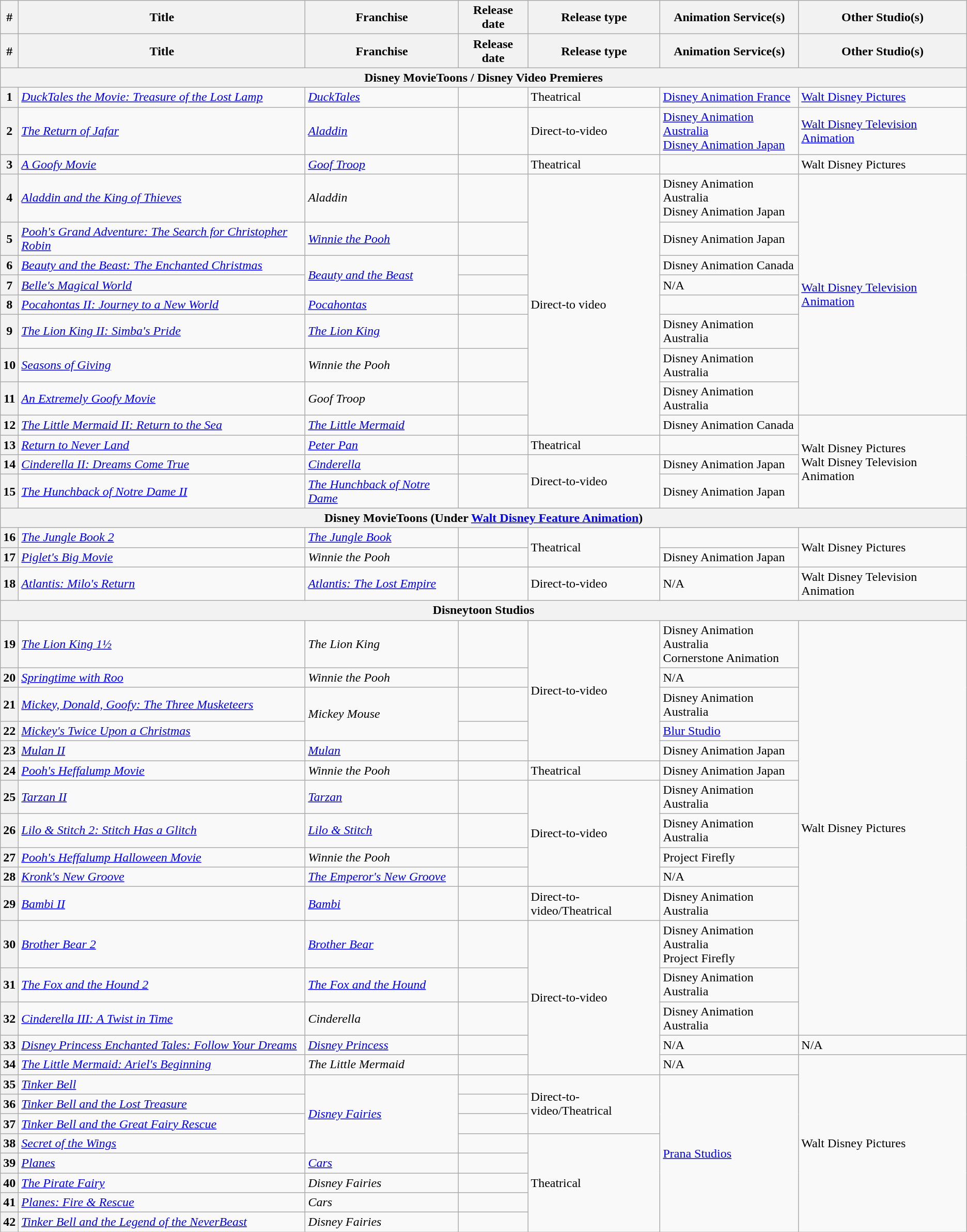<table class="wikitable sortable">
<tr>
<th>#</th>
<th>Title</th>
<th>Franchise</th>
<th>Release date</th>
<th>Release type</th>
<th>Animation Service(s)</th>
<th>Other Studio(s)</th>
</tr>
<tr>
<th>#</th>
<th>Title</th>
<th>Franchise</th>
<th>Release date</th>
<th>Release type</th>
<th>Animation Service(s)</th>
<th>Other Studio(s)</th>
</tr>
<tr>
<th colspan="7">Disney MovieToons / Disney Video Premieres</th>
</tr>
<tr>
<th>1</th>
<td><em><a href='#'>DuckTales the Movie: Treasure of the Lost Lamp</a></em></td>
<td><em><a href='#'>DuckTales</a></em></td>
<td></td>
<td>Theatrical</td>
<td><a href='#'>Disney Animation France</a></td>
<td><a href='#'>Walt Disney Pictures</a></td>
</tr>
<tr>
<th>2</th>
<td><em><a href='#'>The Return of Jafar</a></em></td>
<td><em><a href='#'>Aladdin</a></em></td>
<td></td>
<td>Direct-to-video</td>
<td><a href='#'>Disney Animation Australia</a><br><a href='#'>Disney Animation Japan</a></td>
<td><a href='#'>Walt Disney Television Animation</a></td>
</tr>
<tr>
<th>3</th>
<td><em><a href='#'>A Goofy Movie</a></em></td>
<td><em><a href='#'>Goof Troop</a></em></td>
<td></td>
<td>Theatrical</td>
<td></td>
<td>Walt Disney Pictures</td>
</tr>
<tr>
<th>4</th>
<td><em><a href='#'>Aladdin and the King of Thieves</a></em></td>
<td><em>Aladdin</em></td>
<td></td>
<td rowspan="9">Direct-to video</td>
<td>Disney Animation Australia<br>Disney Animation Japan</td>
<td rowspan="8"><a href='#'>Walt Disney Television Animation</a></td>
</tr>
<tr>
<th>5</th>
<td><em><a href='#'>Pooh's Grand Adventure: The Search for Christopher Robin</a></em></td>
<td><em><a href='#'>Winnie the Pooh</a></em></td>
<td></td>
<td>Disney Animation Japan</td>
</tr>
<tr>
<th>6</th>
<td><em><a href='#'>Beauty and the Beast: The Enchanted Christmas</a></em></td>
<td rowspan="2"><em><a href='#'>Beauty and the Beast</a></em></td>
<td></td>
<td>Disney Animation Canada</td>
</tr>
<tr>
<th>7</th>
<td><em><a href='#'>Belle's Magical World</a></em></td>
<td></td>
<td>N/A</td>
</tr>
<tr>
<th>8</th>
<td><em><a href='#'>Pocahontas II: Journey to a New World</a></em></td>
<td><em><a href='#'>Pocahontas</a></em></td>
<td></td>
<td></td>
</tr>
<tr>
<th>9</th>
<td><em><a href='#'>The Lion King II: Simba's Pride</a></em></td>
<td><em><a href='#'>The Lion King</a></em></td>
<td></td>
<td>Disney Animation Australia</td>
</tr>
<tr>
<th>10</th>
<td><em><a href='#'>Seasons of Giving</a></em></td>
<td><em>Winnie the Pooh</em></td>
<td></td>
<td>Disney Animation Australia</td>
</tr>
<tr>
<th>11</th>
<td><em><a href='#'>An Extremely Goofy Movie</a></em></td>
<td><em>Goof Troop</em></td>
<td></td>
<td>Disney Animation Australia</td>
</tr>
<tr>
<th>12</th>
<td><em><a href='#'>The Little Mermaid II: Return to the Sea</a></em></td>
<td><em><a href='#'>The Little Mermaid</a></em></td>
<td></td>
<td>Disney Animation Canada</td>
<td rowspan="4">Walt Disney Pictures<br>Walt Disney Television Animation</td>
</tr>
<tr>
<th>13</th>
<td><em><a href='#'>Return to Never Land</a></em></td>
<td><em><a href='#'>Peter Pan</a></em></td>
<td></td>
<td>Theatrical</td>
<td></td>
</tr>
<tr>
<th>14</th>
<td><em><a href='#'>Cinderella II: Dreams Come True</a></em></td>
<td><em><a href='#'>Cinderella</a></em></td>
<td></td>
<td rowspan="2">Direct-to-video</td>
<td>Disney Animation Japan</td>
</tr>
<tr>
<th>15</th>
<td><em><a href='#'>The Hunchback of Notre Dame II</a></em></td>
<td><em><a href='#'>The Hunchback of Notre Dame</a></em></td>
<td></td>
<td>Disney Animation Japan</td>
</tr>
<tr>
<th colspan="7">Disney MovieToons (Under <a href='#'>Walt Disney Feature Animation</a>)</th>
</tr>
<tr>
<th>16</th>
<td><em><a href='#'>The Jungle Book 2</a></em></td>
<td><em><a href='#'>The Jungle Book</a></em></td>
<td></td>
<td rowspan="2">Theatrical</td>
<td></td>
<td rowspan="2">Walt Disney Pictures</td>
</tr>
<tr>
<th>17</th>
<td><em><a href='#'>Piglet's Big Movie</a></em></td>
<td><em>Winnie the Pooh</em></td>
<td></td>
<td>Disney Animation Japan</td>
</tr>
<tr>
<th>18</th>
<td><em><a href='#'>Atlantis: Milo's Return</a></em></td>
<td><em><a href='#'>Atlantis: The Lost Empire</a></em></td>
<td></td>
<td>Direct-to-video</td>
<td>N/A</td>
<td>Walt Disney Television Animation</td>
</tr>
<tr>
<th colspan="7">Disneytoon Studios</th>
</tr>
<tr>
<th>19</th>
<td><em><a href='#'>The Lion King 1½</a></em></td>
<td><em>The Lion King</em></td>
<td></td>
<td rowspan="5">Direct-to-video</td>
<td>Disney Animation Australia<br>Cornerstone Animation</td>
<td rowspan="14">Walt Disney Pictures</td>
</tr>
<tr>
<th>20</th>
<td><em><a href='#'>Springtime with Roo</a></em></td>
<td><em>Winnie the Pooh</em></td>
<td></td>
<td>N/A</td>
</tr>
<tr>
<th>21</th>
<td><em><a href='#'>Mickey, Donald, Goofy: The Three Musketeers</a></em></td>
<td rowspan="2"><em>Mickey Mouse</em></td>
<td></td>
<td>Disney Animation Australia</td>
</tr>
<tr>
<th>22</th>
<td><em><a href='#'>Mickey's Twice Upon a Christmas</a></em></td>
<td></td>
<td><a href='#'>Blur Studio</a></td>
</tr>
<tr>
<th>23</th>
<td><em><a href='#'>Mulan II</a></em></td>
<td><em><a href='#'>Mulan</a></em></td>
<td></td>
<td>Disney Animation Japan</td>
</tr>
<tr>
<th>24</th>
<td><em><a href='#'>Pooh's Heffalump Movie</a></em></td>
<td><em>Winnie the Pooh</em></td>
<td></td>
<td>Theatrical</td>
<td>Disney Animation Japan</td>
</tr>
<tr>
<th>25</th>
<td><em><a href='#'>Tarzan II</a></em></td>
<td><em><a href='#'>Tarzan</a></em></td>
<td></td>
<td rowspan="4">Direct-to-video</td>
<td>Disney Animation Australia</td>
</tr>
<tr>
<th>26</th>
<td><em><a href='#'>Lilo & Stitch 2: Stitch Has a Glitch</a></em></td>
<td><em><a href='#'>Lilo & Stitch</a></em></td>
<td></td>
<td>Disney Animation Australia</td>
</tr>
<tr>
<th>27</th>
<td><em><a href='#'>Pooh's Heffalump Halloween Movie</a></em></td>
<td><em>Winnie the Pooh</em></td>
<td></td>
<td>Project Firefly</td>
</tr>
<tr>
<th>28</th>
<td><em><a href='#'>Kronk's New Groove</a></em></td>
<td><em><a href='#'>The Emperor's New Groove</a></em></td>
<td></td>
<td>N/A</td>
</tr>
<tr>
<th>29</th>
<td><em><a href='#'>Bambi II</a></em></td>
<td><em><a href='#'>Bambi</a></em></td>
<td></td>
<td>Direct-to-video/Theatrical</td>
<td>Disney Animation Australia</td>
</tr>
<tr>
<th>30</th>
<td><em><a href='#'>Brother Bear 2</a></em></td>
<td><em><a href='#'>Brother Bear</a></em></td>
<td></td>
<td rowspan="5">Direct-to-video</td>
<td>Disney Animation Australia<br>Project Firefly</td>
</tr>
<tr>
<th>31</th>
<td><em><a href='#'>The Fox and the Hound 2</a></em></td>
<td><em><a href='#'>The Fox and the Hound</a></em></td>
<td></td>
<td>Disney Animation Australia</td>
</tr>
<tr>
<th>32</th>
<td><em><a href='#'>Cinderella III: A Twist in Time</a></em></td>
<td><em>Cinderella</em></td>
<td></td>
<td>Disney Animation Australia</td>
</tr>
<tr>
<th>33</th>
<td><em><a href='#'>Disney Princess Enchanted Tales: Follow Your Dreams</a></em></td>
<td><em><a href='#'>Disney Princess</a></em></td>
<td></td>
<td>N/A</td>
<td>N/A</td>
</tr>
<tr>
<th>34</th>
<td><em><a href='#'>The Little Mermaid: Ariel's Beginning</a></em></td>
<td><em>The Little Mermaid</em></td>
<td></td>
<td>N/A</td>
<td rowspan="9">Walt Disney Pictures</td>
</tr>
<tr>
<th>35</th>
<td><em><a href='#'>Tinker Bell</a></em></td>
<td rowspan="4"><em><a href='#'>Disney Fairies</a></em></td>
<td></td>
<td rowspan=3>Direct-to-video/Theatrical</td>
<td rowspan="8"><a href='#'>Prana Studios</a></td>
</tr>
<tr>
<th>36</th>
<td><em><a href='#'>Tinker Bell and the Lost Treasure</a></em></td>
<td></td>
</tr>
<tr>
<th>37</th>
<td><em><a href='#'>Tinker Bell and the Great Fairy Rescue</a></em></td>
<td></td>
</tr>
<tr>
<th>38</th>
<td><em><a href='#'>Secret of the Wings</a></em></td>
<td></td>
<td rowspan="5">Theatrical</td>
</tr>
<tr>
<th>39</th>
<td><em><a href='#'>Planes</a></em></td>
<td><em><a href='#'>Cars</a></em></td>
<td></td>
</tr>
<tr>
<th>40</th>
<td><em><a href='#'>The Pirate Fairy</a></em></td>
<td><em>Disney Fairies</em></td>
<td></td>
</tr>
<tr>
<th>41</th>
<td><em><a href='#'>Planes: Fire & Rescue</a></em></td>
<td><em>Cars</em></td>
<td></td>
</tr>
<tr>
<th>42</th>
<td><em><a href='#'>Tinker Bell and the Legend of the NeverBeast</a></em></td>
<td><em>Disney Fairies</em></td>
<td></td>
</tr>
</table>
